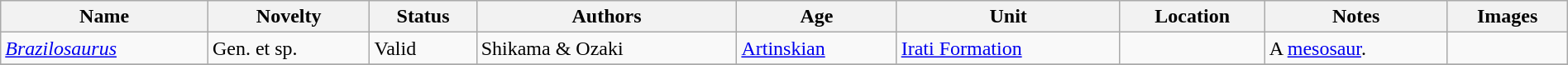<table class="wikitable sortable" align="center" width="100%">
<tr>
<th>Name</th>
<th>Novelty</th>
<th>Status</th>
<th>Authors</th>
<th>Age</th>
<th>Unit</th>
<th>Location</th>
<th>Notes</th>
<th>Images</th>
</tr>
<tr>
<td><em><a href='#'>Brazilosaurus</a></em></td>
<td>Gen. et sp.</td>
<td>Valid</td>
<td>Shikama & Ozaki</td>
<td><a href='#'>Artinskian</a></td>
<td><a href='#'>Irati Formation</a></td>
<td></td>
<td>A <a href='#'>mesosaur</a>.</td>
<td></td>
</tr>
<tr>
</tr>
</table>
